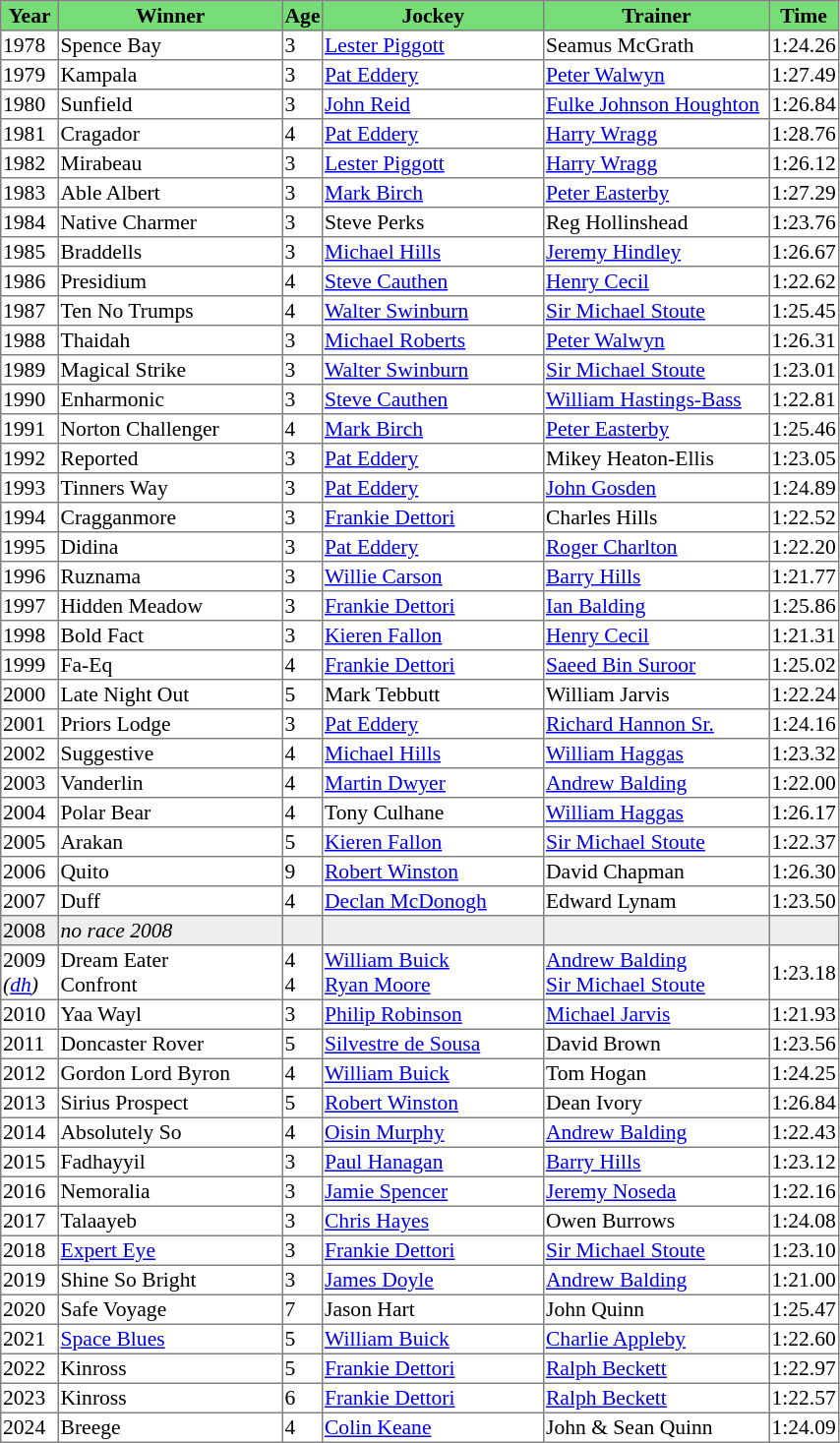<table class = "sortable" | border="1" style="border-collapse: collapse; font-size:90%">
<tr bgcolor="#77dd77" align="center">
<th style="width:36px;">Year</th>
<th style="width:149px;">Winner</th>
<th>Age</th>
<th style="width:147px;">Jockey</th>
<th style="width:150px;">Trainer</th>
<th>Time</th>
</tr>
<tr>
<td>1978</td>
<td>Spence Bay</td>
<td>3</td>
<td><a href='#'>Lester Piggott</a></td>
<td>Seamus McGrath</td>
<td>1:24.26</td>
</tr>
<tr>
<td>1979</td>
<td>Kampala</td>
<td>3</td>
<td><a href='#'>Pat Eddery</a></td>
<td><a href='#'>Peter Walwyn</a></td>
<td>1:27.49</td>
</tr>
<tr>
<td>1980</td>
<td>Sunfield</td>
<td>3</td>
<td><a href='#'>John Reid</a></td>
<td><a href='#'>Fulke Johnson Houghton</a></td>
<td>1:26.84</td>
</tr>
<tr>
<td>1981</td>
<td>Cragador</td>
<td>4</td>
<td><a href='#'>Pat Eddery</a></td>
<td><a href='#'>Harry Wragg</a></td>
<td>1:28.76</td>
</tr>
<tr>
<td>1982</td>
<td>Mirabeau</td>
<td>3</td>
<td><a href='#'>Lester Piggott</a></td>
<td><a href='#'>Harry Wragg</a></td>
<td>1:26.12</td>
</tr>
<tr>
<td>1983</td>
<td>Able Albert</td>
<td>3</td>
<td><a href='#'>Mark Birch</a></td>
<td><a href='#'>Peter Easterby</a></td>
<td>1:27.29</td>
</tr>
<tr>
<td>1984</td>
<td>Native Charmer</td>
<td>3</td>
<td>Steve Perks</td>
<td>Reg Hollinshead</td>
<td>1:23.76</td>
</tr>
<tr>
<td>1985</td>
<td>Braddells</td>
<td>3</td>
<td><a href='#'>Michael Hills</a></td>
<td><a href='#'>Jeremy Hindley</a></td>
<td>1:26.67</td>
</tr>
<tr>
<td>1986</td>
<td>Presidium</td>
<td>4</td>
<td><a href='#'>Steve Cauthen</a></td>
<td><a href='#'>Henry Cecil</a></td>
<td>1:22.62</td>
</tr>
<tr>
<td>1987</td>
<td>Ten No Trumps</td>
<td>4</td>
<td><a href='#'>Walter Swinburn</a></td>
<td><a href='#'>Sir Michael Stoute</a></td>
<td>1:25.45</td>
</tr>
<tr>
<td>1988</td>
<td>Thaidah</td>
<td>3</td>
<td><a href='#'>Michael Roberts</a></td>
<td><a href='#'>Peter Walwyn</a></td>
<td>1:26.31</td>
</tr>
<tr>
<td>1989</td>
<td>Magical Strike</td>
<td>3</td>
<td><a href='#'>Walter Swinburn</a></td>
<td><a href='#'>Sir Michael Stoute</a></td>
<td>1:23.01</td>
</tr>
<tr>
<td>1990</td>
<td>Enharmonic</td>
<td>3</td>
<td><a href='#'>Steve Cauthen</a></td>
<td><a href='#'>William Hastings-Bass</a></td>
<td>1:22.81</td>
</tr>
<tr>
<td>1991</td>
<td>Norton Challenger</td>
<td>4</td>
<td><a href='#'>Mark Birch</a></td>
<td><a href='#'>Peter Easterby</a></td>
<td>1:25.46</td>
</tr>
<tr>
<td>1992</td>
<td>Reported</td>
<td>3</td>
<td><a href='#'>Pat Eddery</a></td>
<td>Mikey Heaton-Ellis</td>
<td>1:23.05</td>
</tr>
<tr>
<td>1993</td>
<td>Tinners Way</td>
<td>3</td>
<td><a href='#'>Pat Eddery</a></td>
<td><a href='#'>John Gosden</a></td>
<td>1:24.89</td>
</tr>
<tr>
<td>1994</td>
<td>Cragganmore</td>
<td>3</td>
<td><a href='#'>Frankie Dettori</a></td>
<td>Charles Hills</td>
<td>1:22.52</td>
</tr>
<tr>
<td>1995</td>
<td>Didina</td>
<td>3</td>
<td><a href='#'>Pat Eddery</a></td>
<td><a href='#'>Roger Charlton</a></td>
<td>1:22.20</td>
</tr>
<tr>
<td>1996</td>
<td>Ruznama</td>
<td>3</td>
<td><a href='#'>Willie Carson</a></td>
<td><a href='#'>Barry Hills</a></td>
<td>1:21.77</td>
</tr>
<tr>
<td>1997</td>
<td>Hidden Meadow</td>
<td>3</td>
<td><a href='#'>Frankie Dettori</a></td>
<td><a href='#'>Ian Balding</a></td>
<td>1:25.86</td>
</tr>
<tr>
<td>1998</td>
<td>Bold Fact</td>
<td>3</td>
<td><a href='#'>Kieren Fallon</a></td>
<td><a href='#'>Henry Cecil</a></td>
<td>1:21.31</td>
</tr>
<tr>
<td>1999</td>
<td>Fa-Eq</td>
<td>4</td>
<td><a href='#'>Frankie Dettori</a></td>
<td><a href='#'>Saeed Bin Suroor</a></td>
<td>1:25.02</td>
</tr>
<tr>
<td>2000</td>
<td>Late Night Out</td>
<td>5</td>
<td>Mark Tebbutt</td>
<td>William Jarvis</td>
<td>1:22.24</td>
</tr>
<tr>
<td>2001</td>
<td>Priors Lodge</td>
<td>3</td>
<td><a href='#'>Pat Eddery</a></td>
<td><a href='#'>Richard Hannon Sr.</a></td>
<td>1:24.16</td>
</tr>
<tr>
<td>2002</td>
<td>Suggestive</td>
<td>4</td>
<td><a href='#'>Michael Hills</a></td>
<td><a href='#'>William Haggas</a></td>
<td>1:23.32</td>
</tr>
<tr>
<td>2003</td>
<td>Vanderlin</td>
<td>4</td>
<td><a href='#'>Martin Dwyer</a></td>
<td><a href='#'>Andrew Balding</a></td>
<td>1:22.00</td>
</tr>
<tr>
<td>2004</td>
<td>Polar Bear</td>
<td>4</td>
<td>Tony Culhane</td>
<td><a href='#'>William Haggas</a></td>
<td>1:26.17</td>
</tr>
<tr>
<td>2005</td>
<td>Arakan</td>
<td>5</td>
<td><a href='#'>Kieren Fallon</a></td>
<td><a href='#'>Sir Michael Stoute</a></td>
<td>1:22.37</td>
</tr>
<tr>
<td>2006</td>
<td>Quito</td>
<td>9</td>
<td><a href='#'>Robert Winston</a></td>
<td>David Chapman</td>
<td>1:26.30</td>
</tr>
<tr>
<td>2007</td>
<td>Duff</td>
<td>4</td>
<td><a href='#'>Declan McDonogh</a></td>
<td>Edward Lynam</td>
<td>1:23.50</td>
</tr>
<tr bgcolor="#eeeeee">
<td><span>2008</span></td>
<td><em>no race 2008</em> </td>
<td></td>
<td></td>
<td></td>
<td></td>
</tr>
<tr>
<td>2009<br><em>(<a href='#'>dh</a>)</em></td>
<td>Dream Eater<br>Confront</td>
<td>4<br>4</td>
<td><a href='#'>William Buick</a><br><a href='#'>Ryan Moore</a></td>
<td><a href='#'>Andrew Balding</a><br><a href='#'>Sir Michael Stoute</a></td>
<td>1:23.18</td>
</tr>
<tr>
<td>2010</td>
<td>Yaa Wayl</td>
<td>3</td>
<td><a href='#'>Philip Robinson</a></td>
<td><a href='#'>Michael Jarvis</a></td>
<td>1:21.93</td>
</tr>
<tr>
<td>2011</td>
<td>Doncaster Rover</td>
<td>5</td>
<td><a href='#'>Silvestre de Sousa</a></td>
<td>David Brown</td>
<td>1:23.56</td>
</tr>
<tr>
<td>2012</td>
<td>Gordon Lord Byron</td>
<td>4</td>
<td><a href='#'>William Buick</a></td>
<td>Tom Hogan</td>
<td>1:24.25</td>
</tr>
<tr>
<td>2013</td>
<td>Sirius Prospect</td>
<td>5</td>
<td><a href='#'>Robert Winston</a></td>
<td>Dean Ivory</td>
<td>1:26.84</td>
</tr>
<tr>
<td>2014</td>
<td>Absolutely So</td>
<td>4</td>
<td><a href='#'>Oisin Murphy</a></td>
<td><a href='#'>Andrew Balding</a></td>
<td>1:22.43</td>
</tr>
<tr>
<td>2015</td>
<td>Fadhayyil</td>
<td>3</td>
<td><a href='#'>Paul Hanagan</a></td>
<td><a href='#'>Barry Hills</a></td>
<td>1:23.12</td>
</tr>
<tr>
<td>2016</td>
<td>Nemoralia</td>
<td>3</td>
<td><a href='#'>Jamie Spencer</a></td>
<td><a href='#'>Jeremy Noseda</a></td>
<td>1:22.16</td>
</tr>
<tr>
<td>2017</td>
<td>Talaayeb</td>
<td>3</td>
<td><a href='#'>Chris Hayes</a></td>
<td>Owen Burrows</td>
<td>1:24.08</td>
</tr>
<tr>
<td>2018</td>
<td><a href='#'>Expert Eye</a></td>
<td>3</td>
<td><a href='#'>Frankie Dettori</a></td>
<td><a href='#'>Sir Michael Stoute</a></td>
<td>1:23.10</td>
</tr>
<tr>
<td>2019</td>
<td>Shine So Bright</td>
<td>3</td>
<td><a href='#'>James Doyle</a></td>
<td><a href='#'>Andrew Balding</a></td>
<td>1:21.00</td>
</tr>
<tr>
<td>2020</td>
<td>Safe Voyage</td>
<td>7</td>
<td>Jason Hart</td>
<td>John Quinn</td>
<td>1:25.47</td>
</tr>
<tr>
<td>2021</td>
<td><a href='#'>Space Blues</a></td>
<td>5</td>
<td><a href='#'>William Buick</a></td>
<td><a href='#'>Charlie Appleby</a></td>
<td>1:22.60</td>
</tr>
<tr>
<td>2022</td>
<td>Kinross</td>
<td>5</td>
<td><a href='#'>Frankie Dettori</a></td>
<td><a href='#'>Ralph Beckett</a></td>
<td>1:22.97</td>
</tr>
<tr>
<td>2023</td>
<td>Kinross</td>
<td>6</td>
<td><a href='#'>Frankie Dettori</a></td>
<td><a href='#'>Ralph Beckett</a></td>
<td>1:22.57</td>
</tr>
<tr>
<td>2024</td>
<td>Breege</td>
<td>4</td>
<td><a href='#'>Colin Keane</a></td>
<td>John & Sean Quinn</td>
<td>1:24.09</td>
</tr>
</table>
